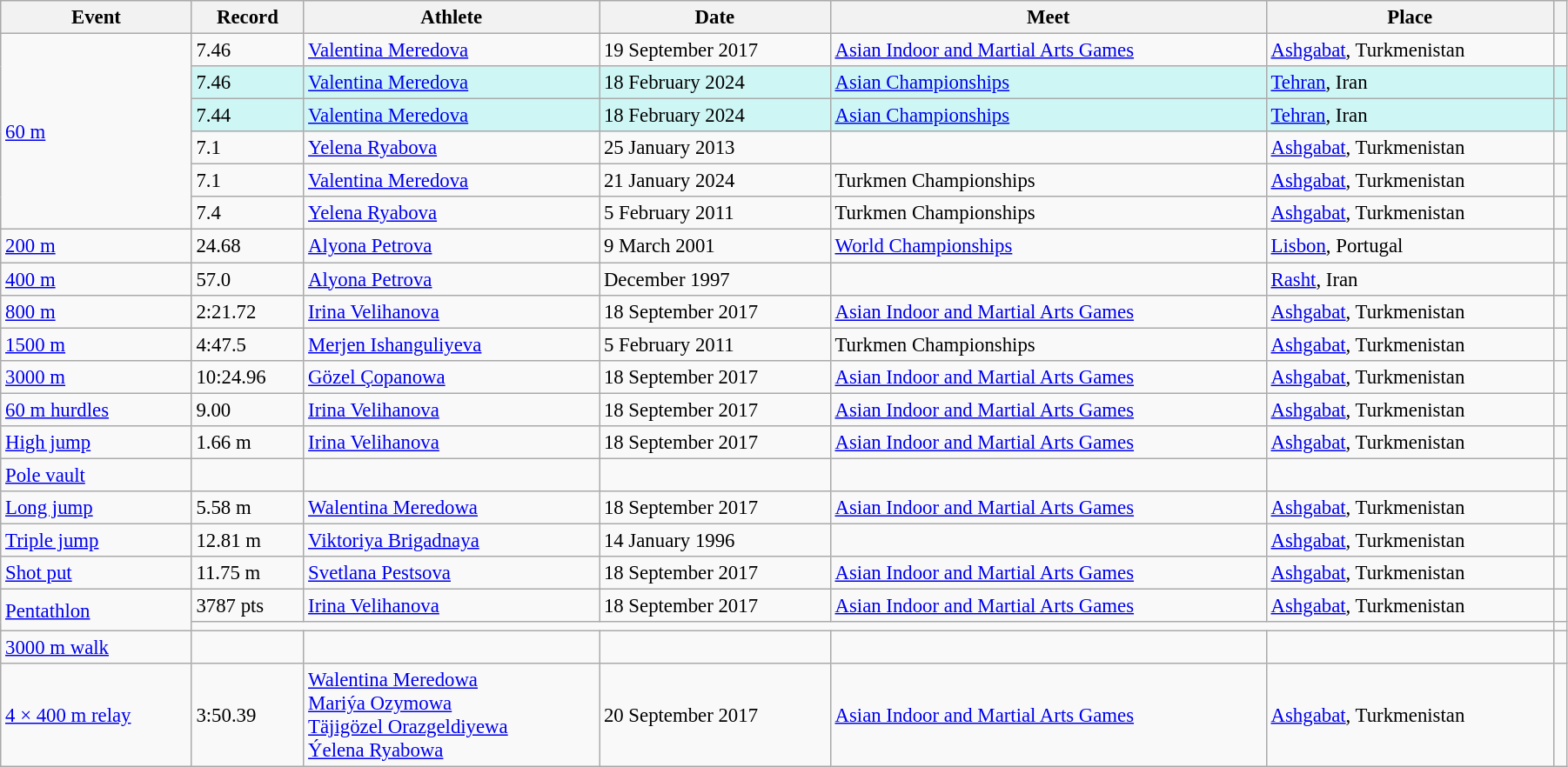<table class="wikitable" style="font-size:95%; width: 95%;">
<tr>
<th>Event</th>
<th>Record</th>
<th>Athlete</th>
<th>Date</th>
<th>Meet</th>
<th>Place</th>
<th></th>
</tr>
<tr>
<td rowspan=6><a href='#'>60 m</a></td>
<td>7.46</td>
<td><a href='#'>Valentina Meredova</a></td>
<td>19 September 2017</td>
<td><a href='#'>Asian Indoor and Martial Arts Games</a></td>
<td><a href='#'>Ashgabat</a>, Turkmenistan</td>
<td></td>
</tr>
<tr style="background:#cef6f5;">
<td>7.46</td>
<td><a href='#'>Valentina Meredova</a></td>
<td>18 February 2024</td>
<td><a href='#'>Asian Championships</a></td>
<td><a href='#'>Tehran</a>, Iran</td>
<td></td>
</tr>
<tr style="background:#cef6f5;">
<td>7.44</td>
<td><a href='#'>Valentina Meredova</a></td>
<td>18 February 2024</td>
<td><a href='#'>Asian Championships</a></td>
<td><a href='#'>Tehran</a>, Iran</td>
<td></td>
</tr>
<tr>
<td>7.1 </td>
<td><a href='#'>Yelena Ryabova</a></td>
<td>25 January 2013</td>
<td></td>
<td><a href='#'>Ashgabat</a>, Turkmenistan</td>
<td></td>
</tr>
<tr>
<td>7.1 </td>
<td><a href='#'>Valentina Meredova</a></td>
<td>21 January 2024</td>
<td>Turkmen Championships</td>
<td><a href='#'>Ashgabat</a>, Turkmenistan</td>
<td></td>
</tr>
<tr>
<td>7.4 </td>
<td><a href='#'>Yelena Ryabova</a></td>
<td>5 February 2011</td>
<td>Turkmen Championships</td>
<td><a href='#'>Ashgabat</a>, Turkmenistan</td>
<td></td>
</tr>
<tr>
<td><a href='#'>200 m</a></td>
<td>24.68</td>
<td><a href='#'>Alyona Petrova</a></td>
<td>9 March 2001</td>
<td><a href='#'>World Championships</a></td>
<td><a href='#'>Lisbon</a>, Portugal</td>
<td></td>
</tr>
<tr>
<td><a href='#'>400 m</a></td>
<td>57.0</td>
<td><a href='#'>Alyona Petrova</a></td>
<td>December 1997</td>
<td></td>
<td><a href='#'>Rasht</a>, Iran</td>
<td></td>
</tr>
<tr>
<td><a href='#'>800 m</a></td>
<td>2:21.72</td>
<td><a href='#'>Irina Velihanova</a></td>
<td>18 September 2017</td>
<td><a href='#'>Asian Indoor and Martial Arts Games</a></td>
<td><a href='#'>Ashgabat</a>, Turkmenistan</td>
<td></td>
</tr>
<tr>
<td><a href='#'>1500 m</a></td>
<td>4:47.5 </td>
<td><a href='#'>Merjen Ishanguliyeva</a></td>
<td>5 February 2011</td>
<td>Turkmen Championships</td>
<td><a href='#'>Ashgabat</a>, Turkmenistan</td>
<td></td>
</tr>
<tr>
<td><a href='#'>3000 m</a></td>
<td>10:24.96</td>
<td><a href='#'>Gözel Çopanowa</a></td>
<td>18 September 2017</td>
<td><a href='#'>Asian Indoor and Martial Arts Games</a></td>
<td><a href='#'>Ashgabat</a>, Turkmenistan</td>
<td></td>
</tr>
<tr>
<td><a href='#'>60 m hurdles</a></td>
<td>9.00</td>
<td><a href='#'>Irina Velihanova</a></td>
<td>18 September 2017</td>
<td><a href='#'>Asian Indoor and Martial Arts Games</a></td>
<td><a href='#'>Ashgabat</a>, Turkmenistan</td>
<td></td>
</tr>
<tr>
<td><a href='#'>High jump</a></td>
<td>1.66 m</td>
<td><a href='#'>Irina Velihanova</a></td>
<td>18 September 2017</td>
<td><a href='#'>Asian Indoor and Martial Arts Games</a></td>
<td><a href='#'>Ashgabat</a>, Turkmenistan</td>
<td></td>
</tr>
<tr>
<td><a href='#'>Pole vault</a></td>
<td></td>
<td></td>
<td></td>
<td></td>
<td></td>
<td></td>
</tr>
<tr>
<td><a href='#'>Long jump</a></td>
<td>5.58 m</td>
<td><a href='#'>Walentina Meredowa</a></td>
<td>18 September 2017</td>
<td><a href='#'>Asian Indoor and Martial Arts Games</a></td>
<td><a href='#'>Ashgabat</a>, Turkmenistan</td>
<td></td>
</tr>
<tr>
<td><a href='#'>Triple jump</a></td>
<td>12.81 m</td>
<td><a href='#'>Viktoriya Brigadnaya</a></td>
<td>14 January 1996</td>
<td></td>
<td><a href='#'>Ashgabat</a>, Turkmenistan</td>
<td></td>
</tr>
<tr>
<td><a href='#'>Shot put</a></td>
<td>11.75 m</td>
<td><a href='#'>Svetlana Pestsova</a></td>
<td>18 September 2017</td>
<td><a href='#'>Asian Indoor and Martial Arts Games</a></td>
<td><a href='#'>Ashgabat</a>, Turkmenistan</td>
<td></td>
</tr>
<tr>
<td rowspan=2><a href='#'>Pentathlon</a></td>
<td>3787 pts</td>
<td><a href='#'>Irina Velihanova</a></td>
<td>18 September 2017</td>
<td><a href='#'>Asian Indoor and Martial Arts Games</a></td>
<td><a href='#'>Ashgabat</a>, Turkmenistan</td>
<td></td>
</tr>
<tr>
<td colspan=5></td>
<td></td>
</tr>
<tr>
<td><a href='#'>3000 m walk</a></td>
<td></td>
<td></td>
<td></td>
<td></td>
<td></td>
<td></td>
</tr>
<tr>
<td><a href='#'>4 × 400 m relay</a></td>
<td>3:50.39</td>
<td><a href='#'>Walentina Meredowa</a><br><a href='#'>Mariýa Ozymowa</a><br><a href='#'>Täjigözel Orazgeldiyewa</a><br><a href='#'>Ýelena Ryabowa</a></td>
<td>20 September 2017</td>
<td><a href='#'>Asian Indoor and Martial Arts Games</a></td>
<td><a href='#'>Ashgabat</a>, Turkmenistan</td>
<td></td>
</tr>
</table>
